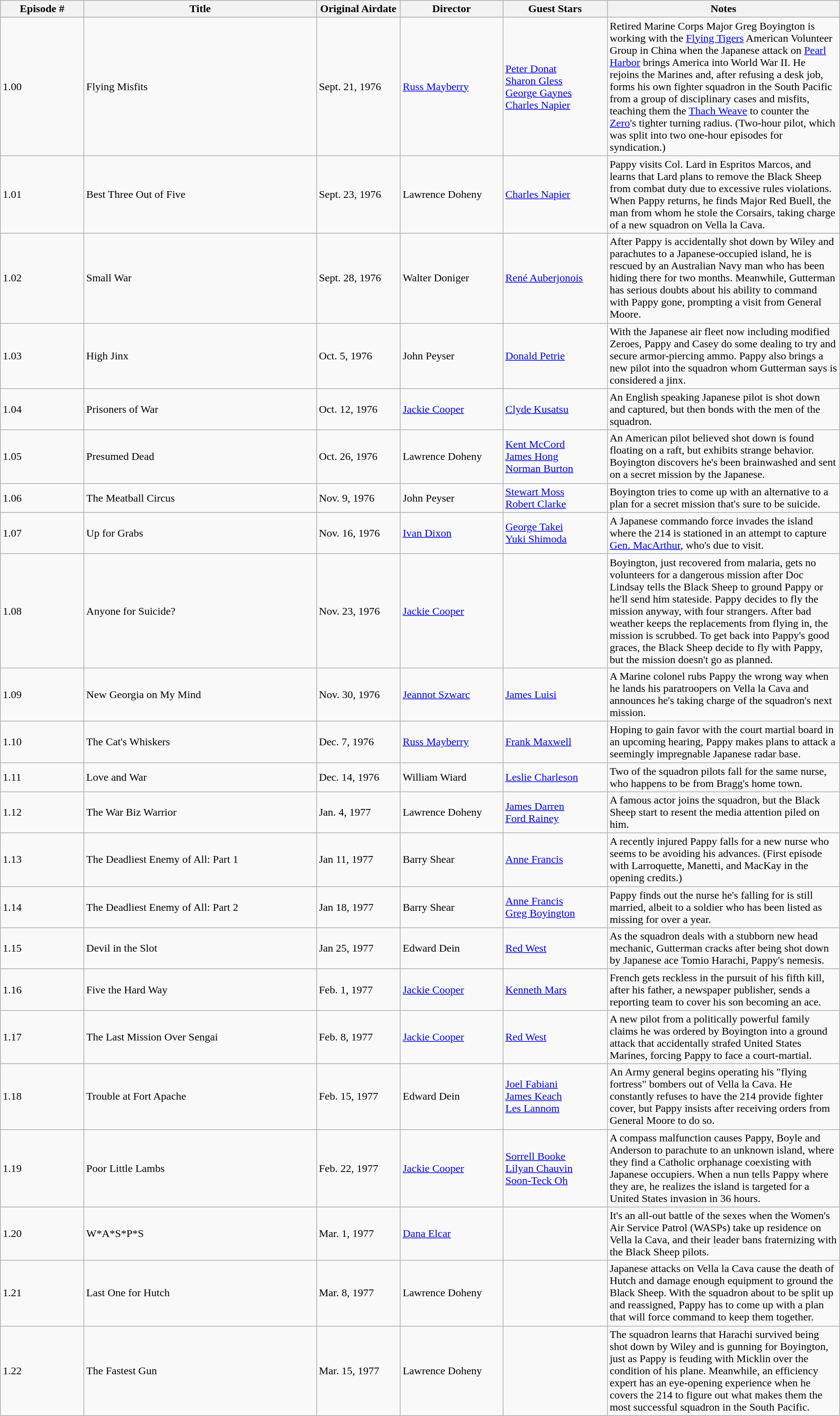<table class="wikitable">
<tr>
<th style="width:8em;">Episode #</th>
<th style="width:24em;">Title</th>
<th style="width:8em;">Original Airdate</th>
<th style="width:10em;">Director</th>
<th style="width:10em;">Guest Stars</th>
<th style="width:24em;">Notes</th>
</tr>
<tr>
<td>1.00</td>
<td>Flying Misfits</td>
<td>Sept. 21, 1976</td>
<td><a href='#'>Russ Mayberry</a></td>
<td><a href='#'>Peter Donat</a><br><a href='#'>Sharon Gless</a><br><a href='#'>George Gaynes</a><br><a href='#'>Charles Napier</a></td>
<td>Retired Marine Corps Major Greg Boyington is working with the <a href='#'>Flying Tigers</a> American Volunteer Group in China when the Japanese attack on <a href='#'>Pearl Harbor</a> brings America into World War II. He rejoins the Marines and, after refusing a desk job, forms his own fighter squadron in the South Pacific from a group of disciplinary cases and misfits, teaching them the <a href='#'>Thach Weave</a> to counter the <a href='#'>Zero</a>'s tighter turning radius. (Two-hour pilot, which was split into two one-hour episodes for syndication.)</td>
</tr>
<tr>
<td>1.01</td>
<td>Best Three Out of Five</td>
<td>Sept. 23, 1976</td>
<td>Lawrence Doheny</td>
<td><a href='#'>Charles Napier</a></td>
<td>Pappy visits Col. Lard in Espritos Marcos, and learns that Lard plans to remove the Black Sheep from combat duty due to excessive rules violations. When Pappy returns, he finds Major Red Buell, the man from whom he stole the Corsairs, taking charge of a new squadron on Vella la Cava.</td>
</tr>
<tr>
<td>1.02</td>
<td>Small War</td>
<td>Sept. 28, 1976</td>
<td>Walter Doniger</td>
<td><a href='#'>René Auberjonois</a></td>
<td>After Pappy is accidentally shot down by Wiley and parachutes to a Japanese-occupied island, he is rescued by an Australian Navy man who has been hiding there for two months. Meanwhile, Gutterman has serious doubts about his ability to command with Pappy gone, prompting a visit from General Moore.</td>
</tr>
<tr>
<td>1.03</td>
<td>High Jinx</td>
<td>Oct. 5, 1976</td>
<td>John Peyser</td>
<td><a href='#'>Donald Petrie</a></td>
<td>With the Japanese air fleet now including modified Zeroes, Pappy and Casey do some dealing to try and secure armor-piercing ammo. Pappy also brings a new pilot into the squadron whom Gutterman says is considered a jinx.</td>
</tr>
<tr>
<td>1.04</td>
<td>Prisoners of War</td>
<td>Oct. 12, 1976</td>
<td><a href='#'>Jackie Cooper</a></td>
<td><a href='#'>Clyde Kusatsu</a></td>
<td>An English speaking Japanese pilot is shot down and captured, but then bonds with the men of the squadron.</td>
</tr>
<tr>
<td>1.05</td>
<td>Presumed Dead</td>
<td>Oct. 26, 1976</td>
<td>Lawrence Doheny</td>
<td><a href='#'>Kent McCord</a><br><a href='#'>James Hong</a><br><a href='#'>Norman Burton</a></td>
<td>An American pilot believed shot down is found floating on a raft, but exhibits strange behavior. Boyington discovers he's been brainwashed and sent on a secret mission by the Japanese.</td>
</tr>
<tr>
<td>1.06</td>
<td>The Meatball Circus</td>
<td>Nov. 9, 1976</td>
<td>John Peyser</td>
<td><a href='#'>Stewart Moss</a><br><a href='#'>Robert Clarke</a></td>
<td>Boyington tries to come up with an alternative to a plan for a secret mission that's sure to be suicide.</td>
</tr>
<tr>
<td>1.07</td>
<td>Up for Grabs</td>
<td>Nov. 16, 1976</td>
<td><a href='#'>Ivan Dixon</a></td>
<td><a href='#'>George Takei</a><br><a href='#'>Yuki Shimoda</a></td>
<td>A Japanese commando force invades the island where the 214 is stationed in  an attempt to capture <a href='#'>Gen. MacArthur</a>, who's due to visit.</td>
</tr>
<tr>
<td>1.08</td>
<td>Anyone for Suicide?</td>
<td>Nov. 23, 1976</td>
<td><a href='#'>Jackie Cooper</a></td>
<td></td>
<td>Boyington, just recovered from malaria, gets no volunteers for a dangerous mission after Doc Lindsay tells the Black Sheep to ground Pappy or he'll send him stateside. Pappy decides to fly the mission anyway, with four strangers. After bad weather keeps the replacements from flying in, the mission is scrubbed. To get back into Pappy's good graces, the Black Sheep decide to fly with Pappy, but the mission doesn't go as planned.</td>
</tr>
<tr>
<td>1.09</td>
<td>New Georgia on My Mind</td>
<td>Nov. 30, 1976</td>
<td><a href='#'>Jeannot Szwarc</a></td>
<td><a href='#'>James Luisi</a></td>
<td>A Marine colonel rubs Pappy the wrong way when he lands his paratroopers on Vella la Cava and announces he's taking charge of the squadron's next mission.</td>
</tr>
<tr>
<td>1.10</td>
<td>The Cat's Whiskers</td>
<td>Dec. 7, 1976</td>
<td><a href='#'>Russ Mayberry</a></td>
<td><a href='#'>Frank Maxwell</a></td>
<td>Hoping to gain favor with the court martial board in an upcoming hearing, Pappy makes plans to attack a seemingly impregnable Japanese radar base.</td>
</tr>
<tr>
<td>1.11</td>
<td>Love and War</td>
<td>Dec. 14, 1976</td>
<td>William Wiard</td>
<td><a href='#'>Leslie Charleson</a></td>
<td>Two of the squadron pilots fall for the same nurse, who happens to be from Bragg's home town.</td>
</tr>
<tr>
<td>1.12</td>
<td>The War Biz Warrior</td>
<td>Jan. 4, 1977</td>
<td>Lawrence Doheny</td>
<td><a href='#'>James Darren</a><br><a href='#'>Ford Rainey</a></td>
<td>A famous actor joins the squadron, but the Black Sheep start to resent the media attention piled on him.</td>
</tr>
<tr>
<td>1.13</td>
<td>The Deadliest Enemy of All: Part 1</td>
<td>Jan 11, 1977</td>
<td>Barry Shear</td>
<td><a href='#'>Anne Francis</a></td>
<td>A recently injured Pappy falls for a new nurse who seems to be avoiding his advances. (First episode with Larroquette, Manetti, and MacKay in the opening credits.)</td>
</tr>
<tr>
<td>1.14</td>
<td>The Deadliest Enemy of All: Part 2</td>
<td>Jan 18, 1977</td>
<td>Barry Shear</td>
<td><a href='#'>Anne Francis</a><br><a href='#'>Greg Boyington</a></td>
<td>Pappy finds out the nurse he's falling for is still married, albeit to a soldier who has been listed as missing for over a year.</td>
</tr>
<tr>
<td>1.15</td>
<td>Devil in the Slot</td>
<td>Jan 25, 1977</td>
<td>Edward Dein</td>
<td><a href='#'>Red West</a></td>
<td>As the squadron deals with a stubborn new head mechanic, Gutterman cracks after being shot down by Japanese ace Tomio Harachi, Pappy's nemesis.</td>
</tr>
<tr>
<td>1.16</td>
<td>Five the Hard Way</td>
<td>Feb. 1, 1977</td>
<td><a href='#'>Jackie Cooper</a></td>
<td><a href='#'>Kenneth Mars</a></td>
<td>French gets reckless in the pursuit of his fifth kill, after his father, a newspaper publisher, sends a reporting team to cover his son becoming an ace.</td>
</tr>
<tr>
<td>1.17</td>
<td>The Last Mission Over Sengai</td>
<td>Feb. 8, 1977</td>
<td><a href='#'>Jackie Cooper</a></td>
<td><a href='#'>Red West</a></td>
<td>A new pilot from a politically powerful family claims he was ordered by Boyington into a ground attack that accidentally strafed United States Marines, forcing Pappy to face a court-martial.</td>
</tr>
<tr>
<td>1.18</td>
<td>Trouble at Fort Apache</td>
<td>Feb. 15, 1977</td>
<td>Edward Dein</td>
<td><a href='#'>Joel Fabiani</a><br><a href='#'>James Keach</a><br><a href='#'>Les Lannom</a></td>
<td>An Army general begins operating his "flying fortress" bombers out of Vella la Cava. He constantly refuses to have the 214 provide fighter cover, but Pappy insists after receiving orders from General Moore to do so.</td>
</tr>
<tr>
<td>1.19</td>
<td>Poor Little Lambs</td>
<td>Feb. 22, 1977</td>
<td><a href='#'>Jackie Cooper</a></td>
<td><a href='#'>Sorrell Booke</a><br><a href='#'>Lilyan Chauvin</a><br><a href='#'>Soon-Teck Oh</a></td>
<td>A compass malfunction causes Pappy, Boyle and Anderson to parachute to an unknown island, where they find a Catholic orphanage coexisting with Japanese occupiers. When a nun tells Pappy where they are, he realizes the island is targeted for a United States invasion in 36 hours.</td>
</tr>
<tr>
<td>1.20</td>
<td>W*A*S*P*S</td>
<td>Mar. 1, 1977</td>
<td><a href='#'>Dana Elcar</a></td>
<td></td>
<td>It's an all-out battle of the sexes when the Women's Air Service Patrol (WASPs) take up residence on Vella la Cava, and their leader bans fraternizing with the Black Sheep pilots.</td>
</tr>
<tr>
<td>1.21</td>
<td>Last One for Hutch</td>
<td>Mar. 8, 1977</td>
<td>Lawrence Doheny</td>
<td></td>
<td>Japanese attacks on Vella la Cava cause the death of Hutch and damage enough equipment to ground the Black Sheep. With the squadron about to be split up and reassigned, Pappy has to come up with a plan that will force command to keep them together.</td>
</tr>
<tr>
<td>1.22</td>
<td>The Fastest Gun</td>
<td>Mar. 15, 1977</td>
<td>Lawrence Doheny</td>
<td></td>
<td>The squadron learns that Harachi survived being shot down by Wiley and is gunning for Boyington, just as Pappy is feuding with Micklin over the condition of his plane. Meanwhile, an efficiency expert has an eye-opening experience when he covers the 214 to figure out what makes them the most successful squadron in the South Pacific.</td>
</tr>
</table>
